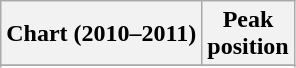<table class="wikitable sortable">
<tr>
<th>Chart (2010–2011)</th>
<th>Peak<br>position</th>
</tr>
<tr>
</tr>
<tr>
</tr>
<tr>
</tr>
<tr>
</tr>
<tr>
</tr>
<tr>
</tr>
<tr>
</tr>
<tr>
</tr>
</table>
